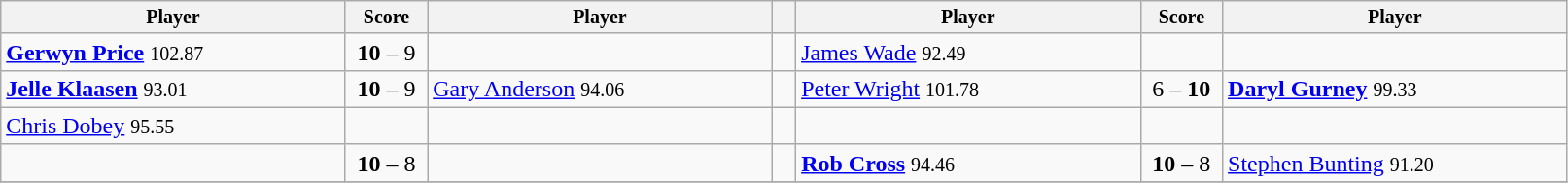<table class="wikitable">
<tr style="font-size:10pt;font-weight:bold">
<th width=230>Player</th>
<th width=50>Score</th>
<th width=230>Player</th>
<th width=10></th>
<th width=230>Player</th>
<th width=50>Score</th>
<th width=230>Player</th>
</tr>
<tr>
<td> <strong><a href='#'>Gerwyn Price</a></strong> <small><span>102.87</span></small></td>
<td align=center><strong>10</strong> – 9</td>
<td></td>
<td></td>
<td> <a href='#'>James Wade</a> <small><span>92.49</span></small></td>
<td align=center></td>
<td></td>
</tr>
<tr>
<td> <strong><a href='#'>Jelle Klaasen</a></strong> <small><span>93.01</span></small></td>
<td align=center><strong>10</strong> – 9</td>
<td> <a href='#'>Gary Anderson</a> <small><span>94.06</span></small></td>
<td></td>
<td> <a href='#'>Peter Wright</a> <small><span>101.78</span></small></td>
<td align=center>6 – <strong>10</strong></td>
<td> <strong><a href='#'>Daryl Gurney</a></strong> <small><span>99.33</span></small></td>
</tr>
<tr>
<td> <a href='#'>Chris Dobey</a> <small><span>95.55</span></small></td>
<td align=center></td>
<td></td>
<td></td>
<td></td>
<td align=center></td>
<td></td>
</tr>
<tr>
<td></td>
<td align=center><strong>10</strong> – 8</td>
<td></td>
<td></td>
<td> <strong><a href='#'>Rob Cross</a></strong> <small><span>94.46</span></small></td>
<td align=center><strong>10</strong> – 8</td>
<td> <a href='#'>Stephen Bunting</a> <small><span>91.20</span></small></td>
</tr>
<tr>
</tr>
</table>
